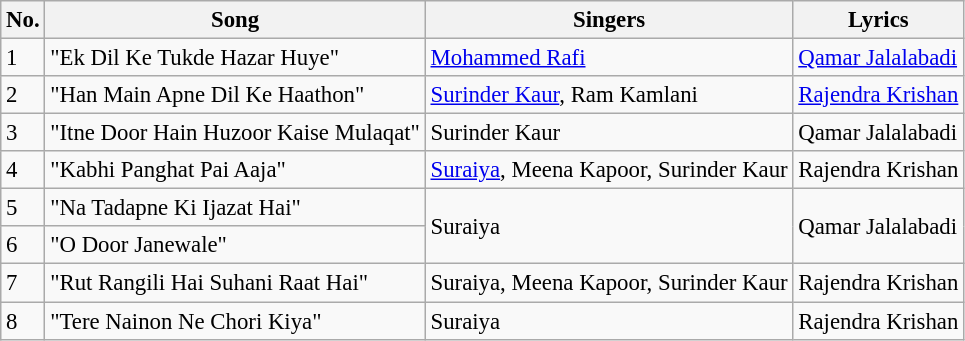<table class="wikitable" style="font-size:95%;">
<tr>
<th>No.</th>
<th>Song</th>
<th>Singers</th>
<th>Lyrics</th>
</tr>
<tr>
<td>1</td>
<td>"Ek Dil Ke Tukde Hazar Huye"</td>
<td><a href='#'>Mohammed Rafi</a></td>
<td><a href='#'>Qamar Jalalabadi</a></td>
</tr>
<tr>
<td>2</td>
<td>"Han Main Apne Dil Ke Haathon"</td>
<td><a href='#'>Surinder Kaur</a>, Ram Kamlani</td>
<td><a href='#'>Rajendra Krishan</a></td>
</tr>
<tr>
<td>3</td>
<td>"Itne Door Hain Huzoor Kaise Mulaqat"</td>
<td>Surinder Kaur</td>
<td>Qamar Jalalabadi</td>
</tr>
<tr>
<td>4</td>
<td>"Kabhi Panghat Pai Aaja"</td>
<td><a href='#'>Suraiya</a>, Meena Kapoor, Surinder Kaur</td>
<td>Rajendra Krishan</td>
</tr>
<tr>
<td>5</td>
<td>"Na Tadapne Ki Ijazat Hai"</td>
<td rowspan=2>Suraiya</td>
<td rowspan=2>Qamar Jalalabadi</td>
</tr>
<tr>
<td>6</td>
<td>"O Door Janewale"</td>
</tr>
<tr>
<td>7</td>
<td>"Rut Rangili Hai Suhani Raat Hai"</td>
<td>Suraiya, Meena Kapoor, Surinder Kaur</td>
<td>Rajendra Krishan</td>
</tr>
<tr>
<td>8</td>
<td>"Tere Nainon Ne Chori Kiya"</td>
<td>Suraiya</td>
<td>Rajendra Krishan</td>
</tr>
</table>
